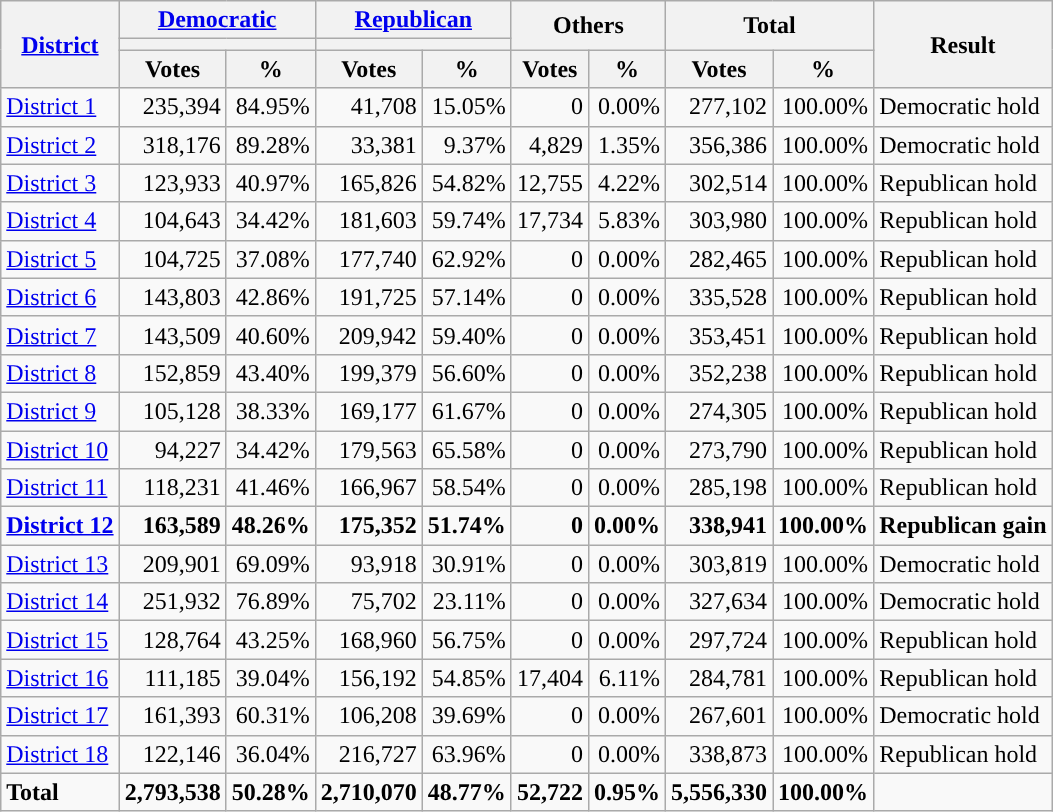<table class="wikitable plainrowheaders sortable" style="font-size:100%; text-align:right;">
<tr>
<th scope=col rowspan=3><a href='#'>District</a></th>
<th scope=col colspan=2><a href='#'>Democratic</a></th>
<th scope=col colspan=2><a href='#'>Republican</a></th>
<th scope=col colspan=2 rowspan=2>Others</th>
<th scope=col colspan=2 rowspan=2>Total</th>
<th scope=col rowspan=3>Result</th>
</tr>
<tr>
<th scope=col colspan=2 style="background:"></th>
<th scope=col colspan=2 style="background:"></th>
</tr>
<tr>
<th scope=col data-sort-type="number">Votes</th>
<th scope=col data-sort-type="number">%</th>
<th scope=col data-sort-type="number">Votes</th>
<th scope=col data-sort-type="number">%</th>
<th scope=col data-sort-type="number">Votes</th>
<th scope=col data-sort-type="number">%</th>
<th scope=col data-sort-type="number">Votes</th>
<th scope=col data-sort-type="number">%</th>
</tr>
<tr>
<td align=left><a href='#'>District 1</a></td>
<td>235,394</td>
<td>84.95%</td>
<td>41,708</td>
<td>15.05%</td>
<td>0</td>
<td>0.00%</td>
<td>277,102</td>
<td>100.00%</td>
<td align=left>Democratic hold</td>
</tr>
<tr>
<td align=left><a href='#'>District 2</a></td>
<td>318,176</td>
<td>89.28%</td>
<td>33,381</td>
<td>9.37%</td>
<td>4,829</td>
<td>1.35%</td>
<td>356,386</td>
<td>100.00%</td>
<td align=left>Democratic hold</td>
</tr>
<tr>
<td align=left><a href='#'>District 3</a></td>
<td>123,933</td>
<td>40.97%</td>
<td>165,826</td>
<td>54.82%</td>
<td>12,755</td>
<td>4.22%</td>
<td>302,514</td>
<td>100.00%</td>
<td align=left>Republican hold</td>
</tr>
<tr>
<td align=left><a href='#'>District 4</a></td>
<td>104,643</td>
<td>34.42%</td>
<td>181,603</td>
<td>59.74%</td>
<td>17,734</td>
<td>5.83%</td>
<td>303,980</td>
<td>100.00%</td>
<td align=left>Republican hold</td>
</tr>
<tr>
<td align=left><a href='#'>District 5</a></td>
<td>104,725</td>
<td>37.08%</td>
<td>177,740</td>
<td>62.92%</td>
<td>0</td>
<td>0.00%</td>
<td>282,465</td>
<td>100.00%</td>
<td align=left>Republican hold</td>
</tr>
<tr>
<td align=left><a href='#'>District 6</a></td>
<td>143,803</td>
<td>42.86%</td>
<td>191,725</td>
<td>57.14%</td>
<td>0</td>
<td>0.00%</td>
<td>335,528</td>
<td>100.00%</td>
<td align=left>Republican hold</td>
</tr>
<tr>
<td align=left><a href='#'>District 7</a></td>
<td>143,509</td>
<td>40.60%</td>
<td>209,942</td>
<td>59.40%</td>
<td>0</td>
<td>0.00%</td>
<td>353,451</td>
<td>100.00%</td>
<td align=left>Republican hold</td>
</tr>
<tr>
<td align=left><a href='#'>District 8</a></td>
<td>152,859</td>
<td>43.40%</td>
<td>199,379</td>
<td>56.60%</td>
<td>0</td>
<td>0.00%</td>
<td>352,238</td>
<td>100.00%</td>
<td align=left>Republican hold</td>
</tr>
<tr>
<td align=left><a href='#'>District 9</a></td>
<td>105,128</td>
<td>38.33%</td>
<td>169,177</td>
<td>61.67%</td>
<td>0</td>
<td>0.00%</td>
<td>274,305</td>
<td>100.00%</td>
<td align=left>Republican hold</td>
</tr>
<tr>
<td align=left><a href='#'>District 10</a></td>
<td>94,227</td>
<td>34.42%</td>
<td>179,563</td>
<td>65.58%</td>
<td>0</td>
<td>0.00%</td>
<td>273,790</td>
<td>100.00%</td>
<td align=left>Republican hold</td>
</tr>
<tr>
<td align=left><a href='#'>District 11</a></td>
<td>118,231</td>
<td>41.46%</td>
<td>166,967</td>
<td>58.54%</td>
<td>0</td>
<td>0.00%</td>
<td>285,198</td>
<td>100.00%</td>
<td align=left>Republican hold</td>
</tr>
<tr>
<td align=left><strong><a href='#'>District 12</a></strong></td>
<td><strong>163,589</strong></td>
<td><strong>48.26%</strong></td>
<td><strong>175,352</strong></td>
<td><strong>51.74%</strong></td>
<td><strong>0</strong></td>
<td><strong>0.00%</strong></td>
<td><strong>338,941</strong></td>
<td><strong>100.00%</strong></td>
<td align=left><strong>Republican gain</strong></td>
</tr>
<tr>
<td align=left><a href='#'>District 13</a></td>
<td>209,901</td>
<td>69.09%</td>
<td>93,918</td>
<td>30.91%</td>
<td>0</td>
<td>0.00%</td>
<td>303,819</td>
<td>100.00%</td>
<td align=left>Democratic hold</td>
</tr>
<tr>
<td align=left><a href='#'>District 14</a></td>
<td>251,932</td>
<td>76.89%</td>
<td>75,702</td>
<td>23.11%</td>
<td>0</td>
<td>0.00%</td>
<td>327,634</td>
<td>100.00%</td>
<td align=left>Democratic hold</td>
</tr>
<tr>
<td align=left><a href='#'>District 15</a></td>
<td>128,764</td>
<td>43.25%</td>
<td>168,960</td>
<td>56.75%</td>
<td>0</td>
<td>0.00%</td>
<td>297,724</td>
<td>100.00%</td>
<td align=left>Republican hold</td>
</tr>
<tr>
<td align=left><a href='#'>District 16</a></td>
<td>111,185</td>
<td>39.04%</td>
<td>156,192</td>
<td>54.85%</td>
<td>17,404</td>
<td>6.11%</td>
<td>284,781</td>
<td>100.00%</td>
<td align=left>Republican hold</td>
</tr>
<tr>
<td align=left><a href='#'>District 17</a></td>
<td>161,393</td>
<td>60.31%</td>
<td>106,208</td>
<td>39.69%</td>
<td>0</td>
<td>0.00%</td>
<td>267,601</td>
<td>100.00%</td>
<td align=left>Democratic hold</td>
</tr>
<tr>
<td align=left><a href='#'>District 18</a></td>
<td>122,146</td>
<td>36.04%</td>
<td>216,727</td>
<td>63.96%</td>
<td>0</td>
<td>0.00%</td>
<td>338,873</td>
<td>100.00%</td>
<td align=left>Republican hold</td>
</tr>
<tr class="sortbottom" style="font-weight:bold">
<td align=left>Total</td>
<td>2,793,538</td>
<td>50.28%</td>
<td>2,710,070</td>
<td>48.77%</td>
<td>52,722</td>
<td>0.95%</td>
<td>5,556,330</td>
<td>100.00%</td>
<td></td>
</tr>
</table>
